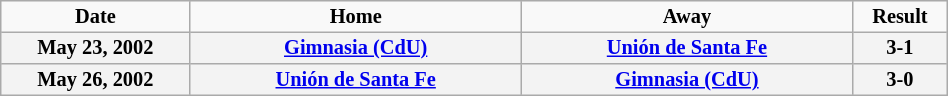<table border="2" cellpadding="2" cellspacing="0" width="50%" style="margin: 0; background: #f9f9f9; border: 1px #aaa solid; border-collapse: collapse; font-size: 85%;">
<tr>
<th width="20%">Date</th>
<th>Home</th>
<th>Away</th>
<th width="10%">Result</th>
</tr>
<tr>
<th bgcolor="F3F3F3">May 23, 2002</th>
<th bgcolor="F3F3F3"><a href='#'>Gimnasia (CdU)</a></th>
<th bgcolor="F3F3F3"><a href='#'>Unión de Santa Fe</a></th>
<th bgcolor="F3F3F3">3-1</th>
</tr>
<tr>
<th bgcolor="F3F3F3">May 26, 2002</th>
<th bgcolor="F3F3F3"><a href='#'>Unión de Santa Fe</a></th>
<th bgcolor="F3F3F3"><a href='#'>Gimnasia (CdU)</a></th>
<th bgcolor="F3F3F3">3-0</th>
</tr>
</table>
